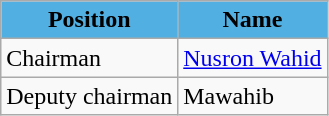<table class="wikitable">
<tr>
<th style="background:#51B0E1;"><span>Position</span></th>
<th style="background:#51B0E1"><span>Name</span></th>
</tr>
<tr>
<td>Chairman</td>
<td> <a href='#'>Nusron Wahid</a></td>
</tr>
<tr>
<td>Deputy chairman</td>
<td> Mawahib</td>
</tr>
</table>
